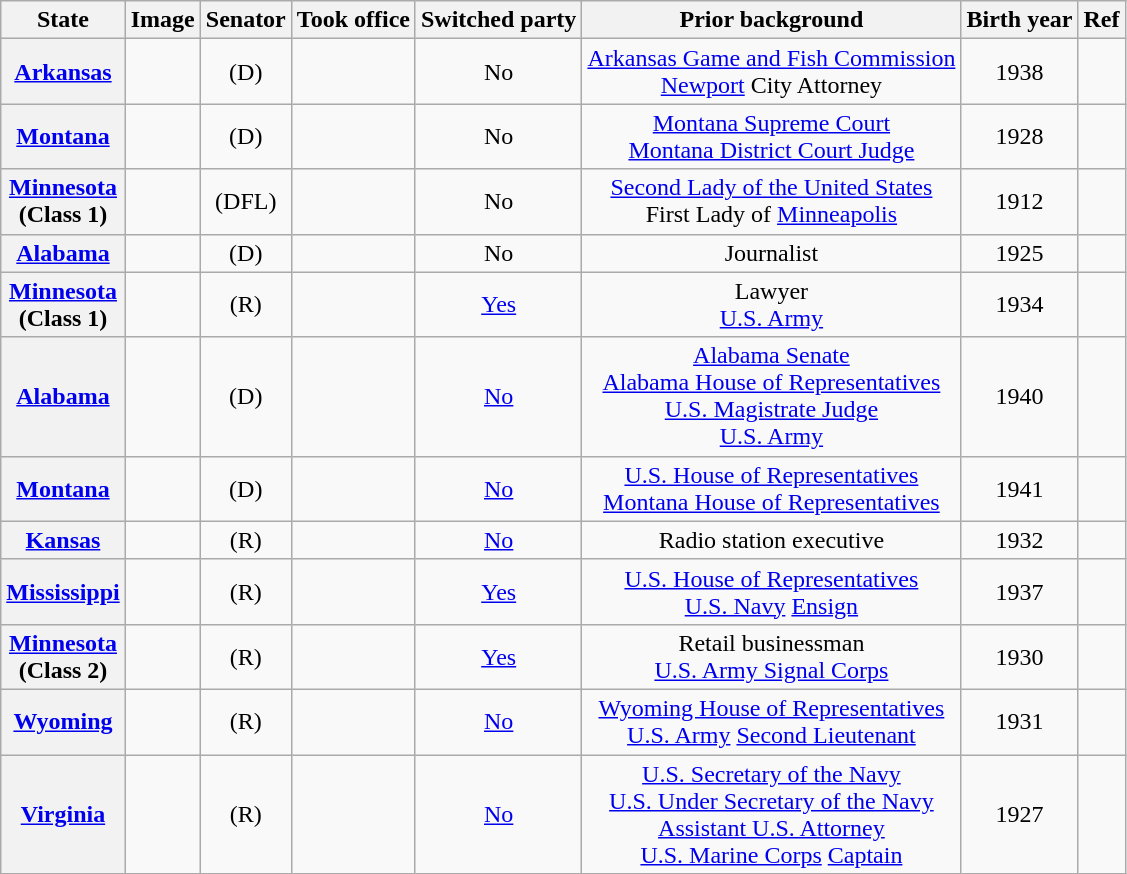<table class="sortable wikitable" style="text-align:center">
<tr>
<th>State</th>
<th>Image</th>
<th>Senator</th>
<th>Took office</th>
<th>Switched party</th>
<th>Prior background</th>
<th>Birth year</th>
<th>Ref</th>
</tr>
<tr>
<th><a href='#'>Arkansas</a></th>
<td></td>
<td> (D)</td>
<td></td>
<td>No<br></td>
<td><a href='#'>Arkansas Game and Fish Commission</a><br><a href='#'>Newport</a> City Attorney</td>
<td>1938</td>
<td></td>
</tr>
<tr>
<th><a href='#'>Montana</a></th>
<td></td>
<td> (D)</td>
<td></td>
<td>No<br></td>
<td><a href='#'>Montana Supreme Court</a><br><a href='#'>Montana District Court Judge</a></td>
<td>1928</td>
<td></td>
</tr>
<tr>
<th><a href='#'>Minnesota</a><br>(Class 1)</th>
<td></td>
<td> (DFL)</td>
<td></td>
<td>No<br></td>
<td><a href='#'>Second Lady of the United States</a><br>First Lady of <a href='#'>Minneapolis</a></td>
<td>1912</td>
<td></td>
</tr>
<tr>
<th><a href='#'>Alabama</a></th>
<td></td>
<td> (D)</td>
<td></td>
<td>No<br></td>
<td>Journalist</td>
<td>1925</td>
<td></td>
</tr>
<tr>
<th><a href='#'>Minnesota</a><br>(Class 1)</th>
<td></td>
<td> (R)</td>
<td></td>
<td><a href='#'>Yes</a><br></td>
<td>Lawyer<br><a href='#'>U.S. Army</a></td>
<td>1934</td>
<td></td>
</tr>
<tr>
<th><a href='#'>Alabama</a></th>
<td></td>
<td> (D)</td>
<td></td>
<td><a href='#'>No</a><br></td>
<td><a href='#'>Alabama Senate</a><br><a href='#'>Alabama House of Representatives</a><br><a href='#'>U.S. Magistrate Judge</a><br><a href='#'>U.S. Army</a></td>
<td>1940</td>
<td></td>
</tr>
<tr>
<th><a href='#'>Montana</a></th>
<td></td>
<td> (D)</td>
<td></td>
<td><a href='#'>No</a><br></td>
<td><a href='#'>U.S. House of Representatives</a><br><a href='#'>Montana House of Representatives</a></td>
<td>1941</td>
<td></td>
</tr>
<tr>
<th><a href='#'>Kansas</a></th>
<td></td>
<td> (R)</td>
<td></td>
<td><a href='#'>No</a><br></td>
<td>Radio station executive</td>
<td>1932</td>
<td></td>
</tr>
<tr>
<th><a href='#'>Mississippi</a></th>
<td></td>
<td> (R)</td>
<td></td>
<td><a href='#'>Yes</a><br></td>
<td><a href='#'>U.S. House of Representatives</a><br><a href='#'>U.S. Navy</a> <a href='#'>Ensign</a></td>
<td>1937</td>
<td></td>
</tr>
<tr>
<th><a href='#'>Minnesota</a><br>(Class 2)</th>
<td></td>
<td> (R)</td>
<td></td>
<td><a href='#'>Yes</a><br></td>
<td>Retail businessman<br><a href='#'>U.S. Army Signal Corps</a></td>
<td>1930</td>
<td></td>
</tr>
<tr>
<th><a href='#'>Wyoming</a></th>
<td></td>
<td> (R)</td>
<td></td>
<td><a href='#'>No</a><br></td>
<td><a href='#'>Wyoming House of Representatives</a><br><a href='#'>U.S. Army</a> <a href='#'>Second Lieutenant</a></td>
<td>1931</td>
<td></td>
</tr>
<tr>
<th><a href='#'>Virginia</a></th>
<td></td>
<td> (R)</td>
<td></td>
<td><a href='#'>No</a><br></td>
<td><a href='#'>U.S. Secretary of the Navy</a><br><a href='#'>U.S. Under Secretary of the Navy</a><br><a href='#'>Assistant U.S. Attorney</a><br><a href='#'>U.S. Marine Corps</a> <a href='#'>Captain</a></td>
<td>1927</td>
<td></td>
</tr>
</table>
